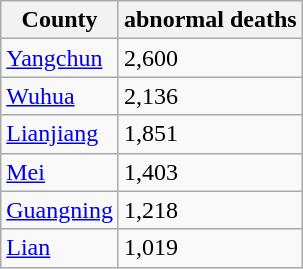<table class="wikitable">
<tr>
<th>County</th>
<th>abnormal deaths</th>
</tr>
<tr>
<td><a href='#'>Yangchun</a></td>
<td>2,600</td>
</tr>
<tr>
<td><a href='#'>Wuhua</a></td>
<td>2,136</td>
</tr>
<tr>
<td><a href='#'>Lianjiang</a></td>
<td>1,851</td>
</tr>
<tr>
<td><a href='#'>Mei</a></td>
<td>1,403</td>
</tr>
<tr>
<td><a href='#'>Guangning</a></td>
<td>1,218</td>
</tr>
<tr>
<td><a href='#'>Lian</a></td>
<td>1,019</td>
</tr>
</table>
